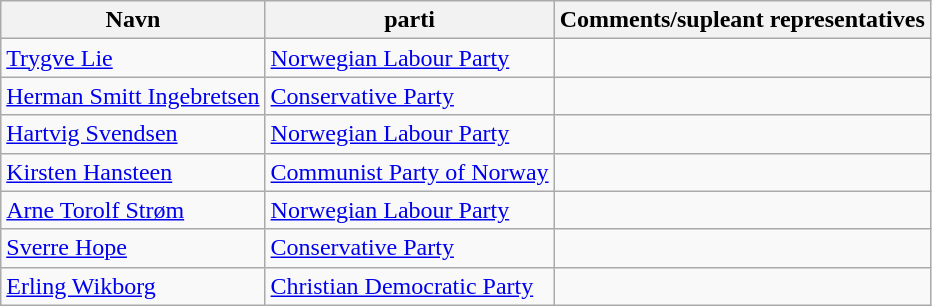<table class="wikitable">
<tr>
<th>Navn</th>
<th>parti</th>
<th>Comments/supleant representatives</th>
</tr>
<tr>
<td><a href='#'>Trygve Lie</a></td>
<td><a href='#'>Norwegian Labour Party</a></td>
<td></td>
</tr>
<tr>
<td><a href='#'>Herman Smitt Ingebretsen</a></td>
<td><a href='#'>Conservative Party</a></td>
<td></td>
</tr>
<tr>
<td><a href='#'>Hartvig Svendsen</a></td>
<td><a href='#'>Norwegian Labour Party</a></td>
<td></td>
</tr>
<tr>
<td><a href='#'>Kirsten Hansteen</a></td>
<td><a href='#'>Communist Party of Norway</a></td>
<td></td>
</tr>
<tr>
<td><a href='#'>Arne Torolf Strøm</a></td>
<td><a href='#'>Norwegian Labour Party</a></td>
<td></td>
</tr>
<tr>
<td><a href='#'>Sverre Hope</a></td>
<td><a href='#'>Conservative Party</a></td>
<td></td>
</tr>
<tr>
<td><a href='#'>Erling Wikborg</a></td>
<td><a href='#'>Christian Democratic Party</a></td>
<td></td>
</tr>
</table>
